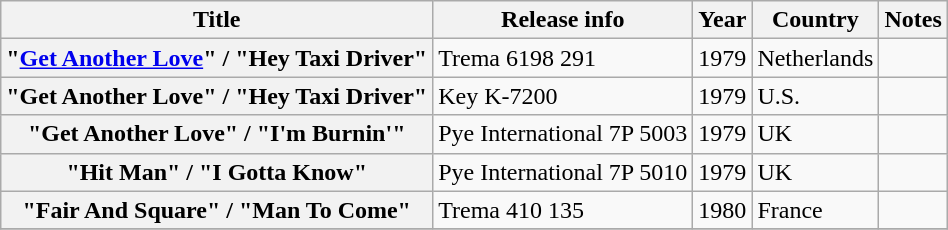<table class="wikitable plainrowheaders sortable">
<tr>
<th scope="col">Title</th>
<th scope="col">Release info</th>
<th scope="col">Year</th>
<th scope="col">Country</th>
<th scope="col" class="unsortable">Notes</th>
</tr>
<tr>
<th scope="row">"<a href='#'>Get Another Love</a>" / "Hey Taxi Driver"</th>
<td>Trema 6198 291</td>
<td>1979</td>
<td>Netherlands</td>
<td></td>
</tr>
<tr>
<th scope="row">"Get Another Love" / "Hey Taxi Driver"</th>
<td>Key K-7200</td>
<td>1979</td>
<td>U.S.</td>
<td></td>
</tr>
<tr>
<th scope="row">"Get Another Love" / "I'm Burnin'"</th>
<td>Pye International 7P 5003</td>
<td>1979</td>
<td>UK</td>
<td></td>
</tr>
<tr>
<th scope="row">"Hit Man" / "I Gotta Know"</th>
<td>Pye International 7P 5010</td>
<td>1979</td>
<td>UK</td>
<td></td>
</tr>
<tr>
<th scope="row">"Fair And Square" / "Man To Come"</th>
<td>Trema 410 135</td>
<td>1980</td>
<td>France</td>
<td></td>
</tr>
<tr>
</tr>
</table>
